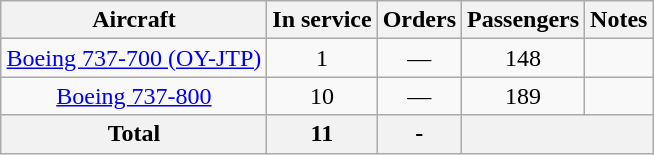<table class="wikitable" style="margin:1em auto; border-collapse:collapse;text-align:center">
<tr>
<th>Aircraft</th>
<th>In service</th>
<th>Orders</th>
<th>Passengers</th>
<th>Notes</th>
</tr>
<tr>
<td><a href='#'>Boeing 737-700 (OY-JTP)</a></td>
<td>1</td>
<td>—</td>
<td>148</td>
<td></td>
</tr>
<tr>
<td><a href='#'>Boeing 737-800</a></td>
<td>10</td>
<td>—</td>
<td>189</td>
<td></td>
</tr>
<tr>
<th>Total</th>
<th>11</th>
<th>-</th>
<th colspan="3"></th>
</tr>
</table>
